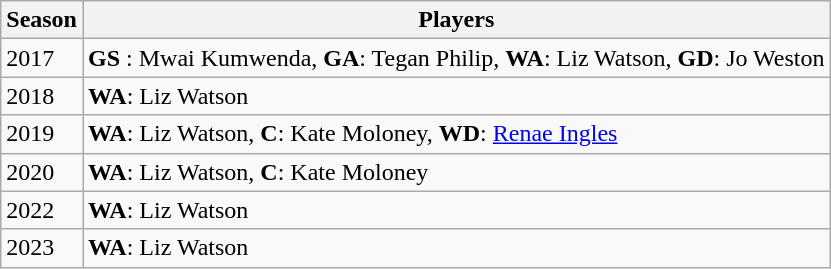<table class="wikitable collapsible">
<tr>
<th>Season</th>
<th>Players</th>
</tr>
<tr>
<td>2017</td>
<td><strong>GS </strong>: Mwai Kumwenda, <strong>GA</strong>: Tegan Philip,  <strong>WA</strong>: Liz Watson, <strong>GD</strong>: Jo Weston</td>
</tr>
<tr>
<td>2018</td>
<td><strong>WA</strong>: Liz Watson</td>
</tr>
<tr>
<td>2019</td>
<td><strong>WA</strong>: Liz Watson, <strong>C</strong>: Kate Moloney, <strong>WD</strong>: <a href='#'>Renae Ingles</a></td>
</tr>
<tr>
<td>2020</td>
<td><strong>WA</strong>: Liz Watson, <strong>C</strong>: Kate Moloney</td>
</tr>
<tr>
<td>2022</td>
<td><strong>WA</strong>: Liz Watson</td>
</tr>
<tr>
<td>2023</td>
<td><strong>WA</strong>: Liz Watson</td>
</tr>
</table>
